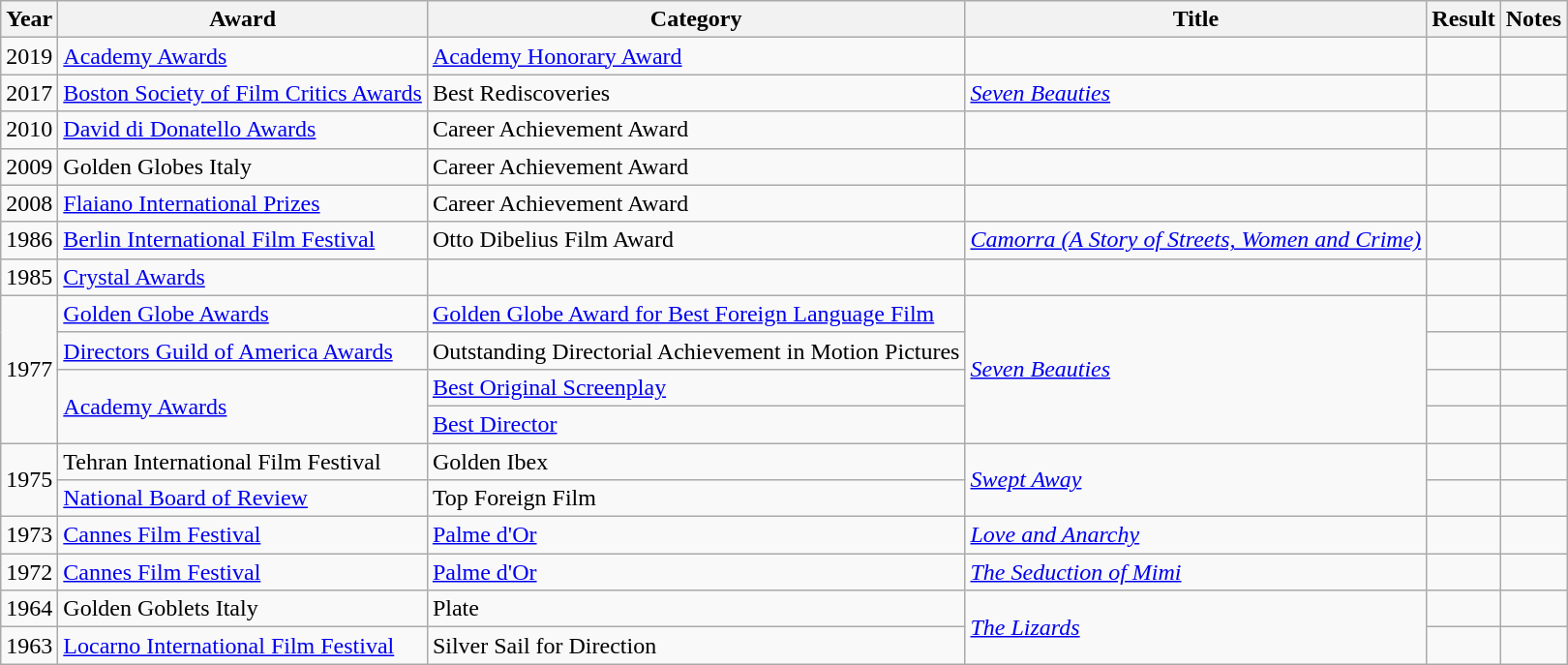<table class="wikitable">
<tr>
<th>Year</th>
<th>Award</th>
<th>Category</th>
<th>Title</th>
<th>Result</th>
<th>Notes</th>
</tr>
<tr>
<td>2019</td>
<td><a href='#'>Academy Awards</a></td>
<td><a href='#'>Academy Honorary Award</a></td>
<td></td>
<td></td>
<td></td>
</tr>
<tr>
<td>2017</td>
<td><a href='#'>Boston Society of Film Critics Awards</a></td>
<td>Best Rediscoveries</td>
<td><em><a href='#'>Seven Beauties</a></em></td>
<td></td>
<td></td>
</tr>
<tr>
<td>2010</td>
<td><a href='#'>David di Donatello Awards</a></td>
<td>Career Achievement Award</td>
<td></td>
<td></td>
<td></td>
</tr>
<tr>
<td>2009</td>
<td>Golden Globes Italy</td>
<td>Career Achievement Award</td>
<td></td>
<td></td>
<td></td>
</tr>
<tr>
<td>2008</td>
<td><a href='#'>Flaiano International Prizes</a></td>
<td>Career Achievement Award</td>
<td></td>
<td></td>
<td></td>
</tr>
<tr>
<td>1986</td>
<td><a href='#'>Berlin International Film Festival</a></td>
<td>Otto Dibelius Film Award</td>
<td><em><a href='#'>Camorra (A Story of Streets, Women and Crime)</a></em></td>
<td></td>
<td></td>
</tr>
<tr>
<td>1985</td>
<td><a href='#'>Crystal Awards</a></td>
<td></td>
<td></td>
<td></td>
<td></td>
</tr>
<tr>
<td rowspan="4">1977</td>
<td><a href='#'>Golden Globe Awards</a></td>
<td><a href='#'>Golden Globe Award for Best Foreign Language Film</a></td>
<td rowspan="4"><em><a href='#'>Seven Beauties</a></em></td>
<td></td>
<td></td>
</tr>
<tr>
<td><a href='#'>Directors Guild of America Awards</a></td>
<td>Outstanding Directorial Achievement in Motion Pictures</td>
<td></td>
<td></td>
</tr>
<tr>
<td rowspan="2"><a href='#'>Academy Awards</a></td>
<td><a href='#'>Best Original Screenplay</a></td>
<td></td>
<td></td>
</tr>
<tr>
<td><a href='#'>Best Director</a></td>
<td></td>
<td></td>
</tr>
<tr>
<td rowspan="2">1975</td>
<td>Tehran International Film Festival</td>
<td>Golden Ibex</td>
<td rowspan="2"><em><a href='#'>Swept Away</a></em></td>
<td></td>
<td></td>
</tr>
<tr>
<td><a href='#'>National Board of Review</a></td>
<td>Top Foreign Film</td>
<td></td>
<td></td>
</tr>
<tr>
<td>1973</td>
<td><a href='#'>Cannes Film Festival</a></td>
<td><a href='#'>Palme d'Or</a></td>
<td><em><a href='#'>Love and Anarchy</a></em></td>
<td></td>
<td></td>
</tr>
<tr>
<td>1972</td>
<td><a href='#'>Cannes Film Festival</a></td>
<td><a href='#'>Palme d'Or</a></td>
<td><em><a href='#'>The Seduction of Mimi</a></em></td>
<td></td>
<td></td>
</tr>
<tr>
<td>1964</td>
<td>Golden Goblets Italy</td>
<td>Plate</td>
<td rowspan="2"><em><a href='#'>The Lizards</a></em></td>
<td></td>
<td></td>
</tr>
<tr>
<td>1963</td>
<td><a href='#'>Locarno International Film Festival</a></td>
<td>Silver Sail for Direction</td>
<td></td>
<td></td>
</tr>
</table>
